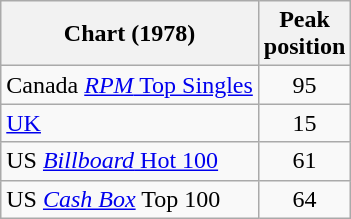<table class="wikitable sortable">
<tr>
<th>Chart (1978)</th>
<th>Peak<br>position</th>
</tr>
<tr>
<td>Canada <a href='#'><em>RPM</em> Top Singles</a></td>
<td style="text-align:center;">95</td>
</tr>
<tr>
<td><a href='#'>UK</a></td>
<td style="text-align:center;">15</td>
</tr>
<tr>
<td>US <a href='#'><em>Billboard</em> Hot 100</a></td>
<td style="text-align:center;">61</td>
</tr>
<tr>
<td>US <a href='#'><em>Cash Box</em></a> Top 100</td>
<td align="center">64</td>
</tr>
</table>
